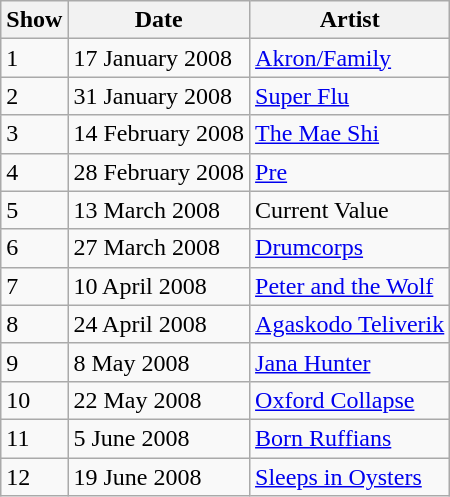<table class="wikitable">
<tr>
<th>Show</th>
<th>Date</th>
<th>Artist</th>
</tr>
<tr>
<td>1</td>
<td>17 January 2008</td>
<td><a href='#'>Akron/Family</a></td>
</tr>
<tr>
<td>2</td>
<td>31 January 2008</td>
<td><a href='#'>Super Flu</a></td>
</tr>
<tr>
<td>3</td>
<td>14 February 2008</td>
<td><a href='#'>The Mae Shi</a></td>
</tr>
<tr>
<td>4</td>
<td>28 February 2008</td>
<td><a href='#'>Pre</a></td>
</tr>
<tr>
<td>5</td>
<td>13 March 2008</td>
<td>Current Value</td>
</tr>
<tr>
<td>6</td>
<td>27 March 2008</td>
<td><a href='#'>Drumcorps</a></td>
</tr>
<tr>
<td>7</td>
<td>10 April 2008</td>
<td><a href='#'>Peter and the Wolf</a></td>
</tr>
<tr>
<td>8</td>
<td>24 April 2008</td>
<td><a href='#'>Agaskodo Teliverik</a></td>
</tr>
<tr>
<td>9</td>
<td>8 May 2008</td>
<td><a href='#'>Jana Hunter</a></td>
</tr>
<tr>
<td>10</td>
<td>22 May 2008</td>
<td><a href='#'>Oxford Collapse</a></td>
</tr>
<tr>
<td>11</td>
<td>5 June 2008</td>
<td><a href='#'>Born Ruffians</a></td>
</tr>
<tr>
<td>12</td>
<td>19 June 2008</td>
<td><a href='#'>Sleeps in Oysters</a></td>
</tr>
</table>
